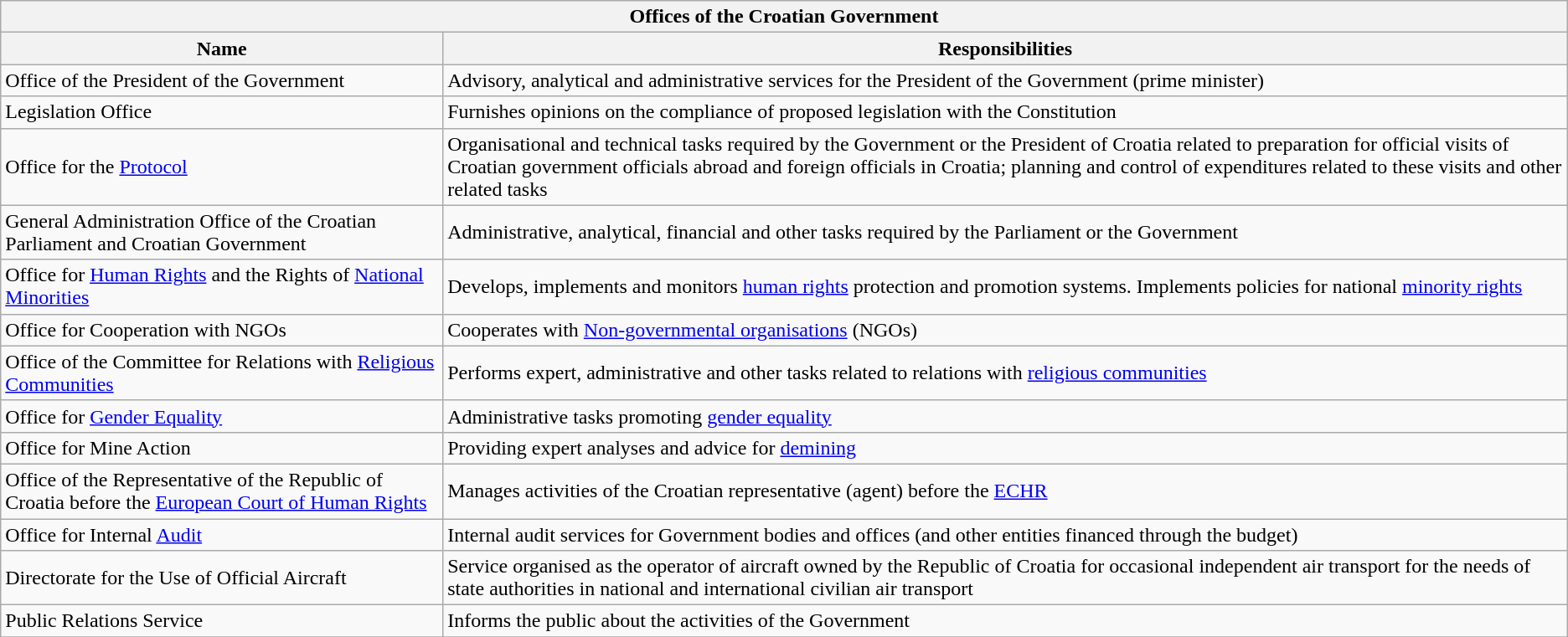<table class="wikitable collapsible collapsed">
<tr>
<th colspan=2>Offices of the Croatian Government</th>
</tr>
<tr>
<th>Name</th>
<th>Responsibilities</th>
</tr>
<tr>
<td>Office of the President of the Government</td>
<td>Advisory, analytical and administrative services for the President of the Government (prime minister)</td>
</tr>
<tr>
<td>Legislation Office</td>
<td>Furnishes opinions on the compliance of proposed legislation with the Constitution</td>
</tr>
<tr>
<td>Office for the <a href='#'>Protocol</a></td>
<td>Organisational and technical tasks required by the Government or the President of Croatia related to preparation for official visits of Croatian government officials abroad and foreign officials in Croatia; planning and control of expenditures related to these visits and other related tasks</td>
</tr>
<tr>
<td>General Administration Office of the Croatian Parliament and Croatian Government</td>
<td>Administrative, analytical, financial and other tasks required by the Parliament or the Government</td>
</tr>
<tr>
<td>Office for <a href='#'>Human Rights</a> and the Rights of <a href='#'>National Minorities</a></td>
<td>Develops, implements and monitors <a href='#'>human rights</a> protection and promotion systems. Implements policies for national <a href='#'>minority rights</a></td>
</tr>
<tr>
<td>Office for Cooperation with NGOs</td>
<td>Cooperates with <a href='#'>Non-governmental organisations</a> (NGOs)</td>
</tr>
<tr>
<td>Office of the Committee for Relations with <a href='#'>Religious Communities</a></td>
<td>Performs expert, administrative and other tasks related to relations with <a href='#'>religious communities</a></td>
</tr>
<tr>
<td>Office for <a href='#'>Gender Equality</a></td>
<td>Administrative tasks promoting <a href='#'>gender equality</a></td>
</tr>
<tr>
<td>Office for Mine Action</td>
<td>Providing expert analyses and advice for <a href='#'>demining</a></td>
</tr>
<tr>
<td>Office of the Representative of the Republic of Croatia before the <a href='#'>European Court of Human Rights</a></td>
<td>Manages activities of the Croatian representative (agent) before the <a href='#'>ECHR</a></td>
</tr>
<tr>
<td>Office for Internal <a href='#'>Audit</a></td>
<td>Internal audit services for Government bodies and offices (and other entities financed through the budget)</td>
</tr>
<tr>
<td>Directorate for the Use of Official Aircraft</td>
<td>Service organised as the operator of aircraft owned by the Republic of Croatia for occasional independent air transport for the needs of state authorities in national and international civilian air transport</td>
</tr>
<tr>
<td>Public Relations Service</td>
<td>Informs the public about the activities of the Government</td>
</tr>
<tr>
</tr>
</table>
